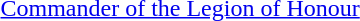<table>
<tr>
<td rowspan=2 style="width:60px; vertical-align:top;"></td>
<td><a href='#'>Commander of the Legion of Honour</a></td>
</tr>
<tr>
<td></td>
</tr>
</table>
